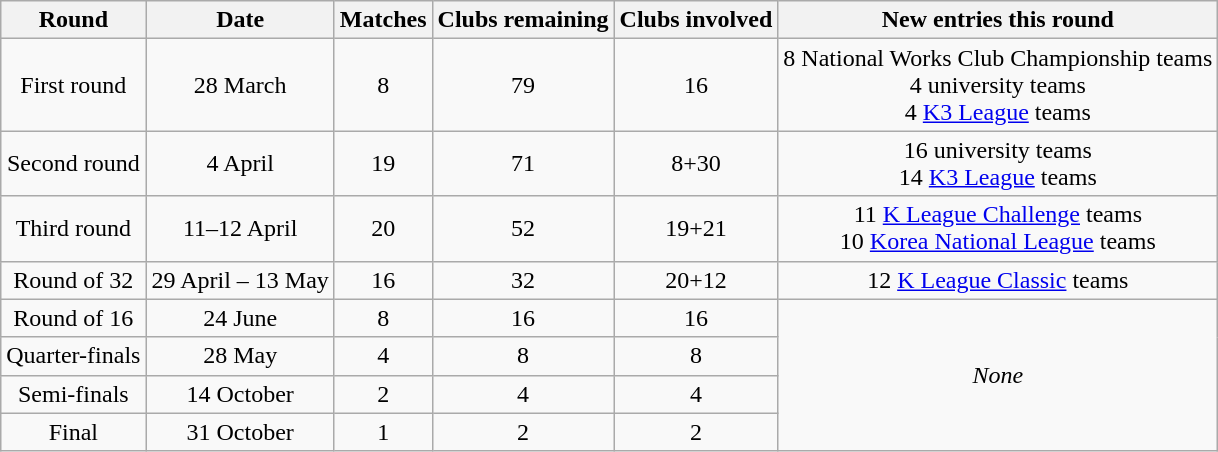<table class="wikitable">
<tr>
<th>Round</th>
<th>Date</th>
<th>Matches</th>
<th>Clubs remaining</th>
<th>Clubs involved</th>
<th>New entries this round</th>
</tr>
<tr align=center>
<td>First round</td>
<td>28 March</td>
<td>8</td>
<td>79</td>
<td>16</td>
<td>8 National Works Club Championship teams <br> 4 university teams <br> 4 <a href='#'>K3 League</a> teams</td>
</tr>
<tr align=center>
<td>Second round</td>
<td>4 April</td>
<td>19</td>
<td>71</td>
<td>8+30</td>
<td>16 university teams <br> 14 <a href='#'>K3 League</a> teams</td>
</tr>
<tr align=center>
<td>Third round</td>
<td>11–12 April</td>
<td>20</td>
<td>52</td>
<td>19+21</td>
<td>11 <a href='#'>K League Challenge</a> teams <br> 10 <a href='#'>Korea National League</a> teams</td>
</tr>
<tr align=center>
<td>Round of 32</td>
<td>29 April – 13 May</td>
<td>16</td>
<td>32</td>
<td>20+12</td>
<td>12 <a href='#'>K League Classic</a> teams</td>
</tr>
<tr align=center>
<td>Round of 16</td>
<td>24 June</td>
<td>8</td>
<td>16</td>
<td>16</td>
<td rowspan=4><em>None</em></td>
</tr>
<tr align=center>
<td>Quarter-finals</td>
<td>28 May</td>
<td>4</td>
<td>8</td>
<td>8</td>
</tr>
<tr align=center>
<td>Semi-finals</td>
<td>14 October</td>
<td>2</td>
<td>4</td>
<td>4</td>
</tr>
<tr align=center>
<td>Final</td>
<td>31 October</td>
<td>1</td>
<td>2</td>
<td>2</td>
</tr>
</table>
